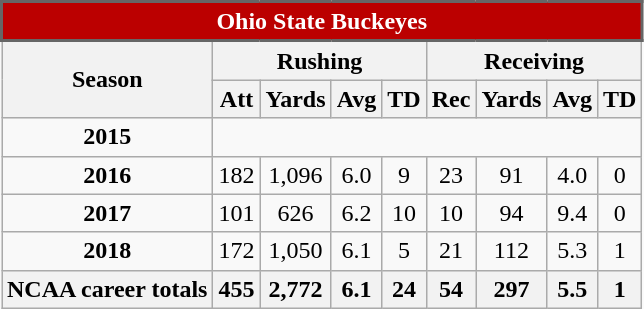<table class=wikitable style="text-align:center;">
<tr>
<td ! colspan="10" style="background:#b00; border:2px solid #666; color:#fff; text-align:center;"><strong>Ohio State Buckeyes</strong></td>
</tr>
<tr>
<th rowspan=2>Season</th>
<th colspan=4>Rushing</th>
<th colspan=4>Receiving</th>
</tr>
<tr>
<th>Att</th>
<th>Yards</th>
<th>Avg</th>
<th>TD</th>
<th>Rec</th>
<th>Yards</th>
<th>Avg</th>
<th>TD</th>
</tr>
<tr>
<td><strong>2015</strong></td>
<td colspan=11></td>
</tr>
<tr>
<td><strong>2016</strong></td>
<td>182</td>
<td>1,096</td>
<td>6.0</td>
<td>9</td>
<td>23</td>
<td>91</td>
<td>4.0</td>
<td>0</td>
</tr>
<tr>
<td><strong>2017</strong></td>
<td>101</td>
<td>626</td>
<td>6.2</td>
<td>10</td>
<td>10</td>
<td>94</td>
<td>9.4</td>
<td>0</td>
</tr>
<tr>
<td><strong>2018</strong></td>
<td>172</td>
<td>1,050</td>
<td>6.1</td>
<td>5</td>
<td>21</td>
<td>112</td>
<td>5.3</td>
<td>1</td>
</tr>
<tr>
<th>NCAA career totals</th>
<th>455</th>
<th>2,772</th>
<th>6.1</th>
<th>24</th>
<th>54</th>
<th>297</th>
<th>5.5</th>
<th>1</th>
</tr>
</table>
